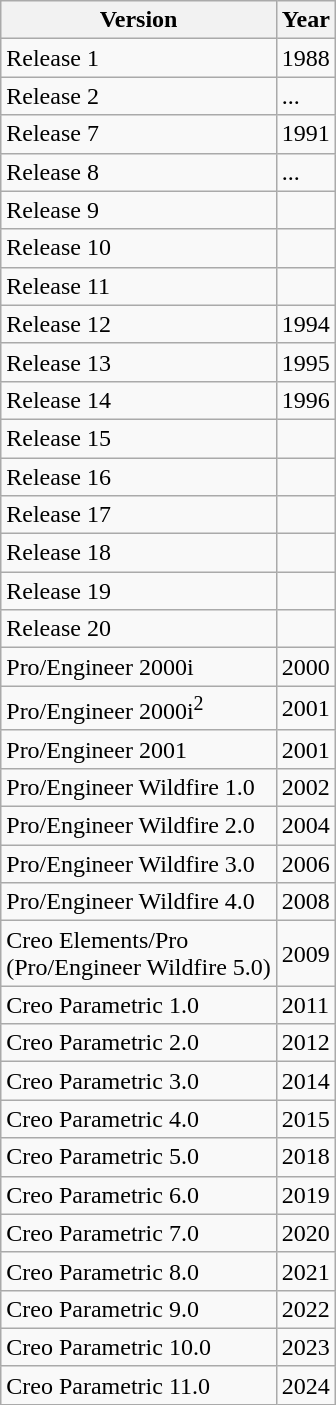<table class="wikitable">
<tr>
<th>Version</th>
<th>Year</th>
</tr>
<tr>
<td>Release 1</td>
<td>1988</td>
</tr>
<tr>
<td>Release 2</td>
<td>...</td>
</tr>
<tr>
<td>Release 7</td>
<td>1991</td>
</tr>
<tr>
<td>Release 8</td>
<td>...</td>
</tr>
<tr>
<td>Release 9</td>
<td></td>
</tr>
<tr>
<td>Release 10</td>
<td></td>
</tr>
<tr>
<td>Release 11</td>
<td></td>
</tr>
<tr>
<td>Release 12</td>
<td>1994</td>
</tr>
<tr>
<td>Release 13</td>
<td>1995</td>
</tr>
<tr>
<td>Release 14</td>
<td>1996</td>
</tr>
<tr>
<td>Release 15</td>
<td></td>
</tr>
<tr>
<td>Release 16</td>
<td></td>
</tr>
<tr>
<td>Release 17</td>
<td></td>
</tr>
<tr>
<td>Release 18</td>
<td></td>
</tr>
<tr>
<td>Release 19</td>
<td></td>
</tr>
<tr>
<td>Release 20</td>
<td></td>
</tr>
<tr>
<td>Pro/Engineer 2000i</td>
<td>2000</td>
</tr>
<tr>
<td>Pro/Engineer 2000i<sup>2</sup></td>
<td>2001</td>
</tr>
<tr>
<td>Pro/Engineer 2001</td>
<td>2001</td>
</tr>
<tr>
<td>Pro/Engineer Wildfire 1.0</td>
<td>2002</td>
</tr>
<tr>
<td>Pro/Engineer Wildfire 2.0</td>
<td>2004</td>
</tr>
<tr>
<td>Pro/Engineer Wildfire 3.0</td>
<td>2006</td>
</tr>
<tr>
<td>Pro/Engineer Wildfire 4.0</td>
<td>2008</td>
</tr>
<tr>
<td>Creo Elements/Pro<br>(Pro/Engineer Wildfire 5.0)</td>
<td>2009</td>
</tr>
<tr>
<td>Creo Parametric 1.0</td>
<td>2011</td>
</tr>
<tr>
<td>Creo Parametric 2.0</td>
<td>2012</td>
</tr>
<tr>
<td>Creo Parametric 3.0</td>
<td>2014</td>
</tr>
<tr>
<td>Creo Parametric 4.0</td>
<td>2015</td>
</tr>
<tr>
<td>Creo Parametric 5.0</td>
<td>2018</td>
</tr>
<tr>
<td>Creo Parametric 6.0</td>
<td>2019</td>
</tr>
<tr>
<td>Creo Parametric 7.0</td>
<td>2020</td>
</tr>
<tr>
<td>Creo Parametric 8.0</td>
<td>2021</td>
</tr>
<tr>
<td>Creo Parametric 9.0</td>
<td>2022</td>
</tr>
<tr>
<td>Creo Parametric 10.0</td>
<td>2023</td>
</tr>
<tr>
<td>Creo Parametric 11.0</td>
<td>2024</td>
</tr>
</table>
